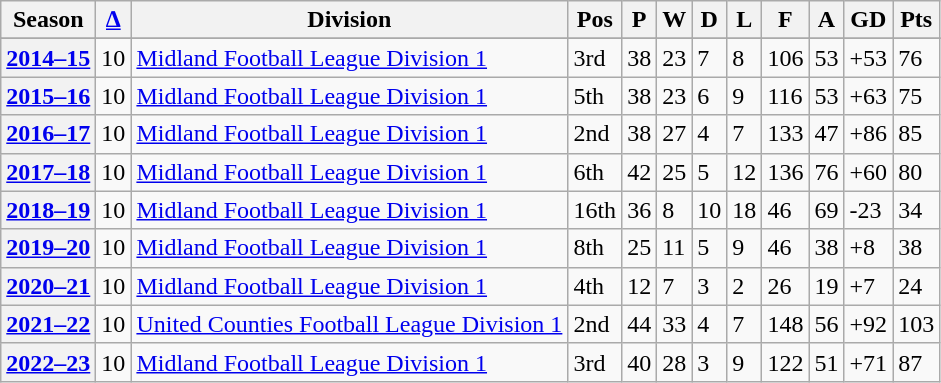<table class="wikitable">
<tr>
<th>Season</th>
<th><a href='#'>∆</a></th>
<th>Division</th>
<th>Pos</th>
<th>P</th>
<th>W</th>
<th>D</th>
<th>L</th>
<th>F</th>
<th>A</th>
<th>GD</th>
<th>Pts</th>
</tr>
<tr>
</tr>
<tr>
<th><a href='#'>2014–15</a></th>
<td>10</td>
<td><a href='#'>Midland Football League Division 1</a></td>
<td>3rd</td>
<td>38</td>
<td>23</td>
<td>7</td>
<td>8</td>
<td>106</td>
<td>53</td>
<td>+53</td>
<td>76</td>
</tr>
<tr>
<th><a href='#'>2015–16</a></th>
<td>10</td>
<td><a href='#'>Midland Football League Division 1</a></td>
<td>5th</td>
<td>38</td>
<td>23</td>
<td>6</td>
<td>9</td>
<td>116</td>
<td>53</td>
<td>+63</td>
<td>75</td>
</tr>
<tr>
<th><a href='#'>2016–17</a></th>
<td>10</td>
<td><a href='#'>Midland Football League Division 1</a></td>
<td>2nd</td>
<td>38</td>
<td>27</td>
<td>4</td>
<td>7</td>
<td>133</td>
<td>47</td>
<td>+86</td>
<td>85</td>
</tr>
<tr>
<th><a href='#'>2017–18</a></th>
<td>10</td>
<td><a href='#'>Midland Football League Division 1</a></td>
<td>6th</td>
<td>42</td>
<td>25</td>
<td>5</td>
<td>12</td>
<td>136</td>
<td>76</td>
<td>+60</td>
<td>80</td>
</tr>
<tr>
<th><a href='#'>2018–19</a></th>
<td>10</td>
<td><a href='#'>Midland Football League Division 1</a></td>
<td>16th</td>
<td>36</td>
<td>8</td>
<td>10</td>
<td>18</td>
<td>46</td>
<td>69</td>
<td>-23</td>
<td>34</td>
</tr>
<tr>
<th><a href='#'>2019–20</a></th>
<td>10</td>
<td><a href='#'>Midland Football League Division 1</a></td>
<td>8th</td>
<td>25</td>
<td>11</td>
<td>5</td>
<td>9</td>
<td>46</td>
<td>38</td>
<td>+8</td>
<td>38</td>
</tr>
<tr>
<th><a href='#'>2020–21</a></th>
<td>10</td>
<td><a href='#'>Midland Football League Division 1</a></td>
<td>4th</td>
<td>12</td>
<td>7</td>
<td>3</td>
<td>2</td>
<td>26</td>
<td>19</td>
<td>+7</td>
<td>24</td>
</tr>
<tr>
<th><a href='#'>2021–22</a></th>
<td>10</td>
<td><a href='#'>United Counties Football League Division 1</a></td>
<td>2nd</td>
<td>44</td>
<td>33</td>
<td>4</td>
<td>7</td>
<td>148</td>
<td>56</td>
<td>+92</td>
<td>103</td>
</tr>
<tr>
<th><a href='#'>2022–23</a></th>
<td>10</td>
<td><a href='#'>Midland Football League Division 1</a></td>
<td>3rd</td>
<td>40</td>
<td>28</td>
<td>3</td>
<td>9</td>
<td>122</td>
<td>51</td>
<td>+71</td>
<td>87</td>
</tr>
</table>
